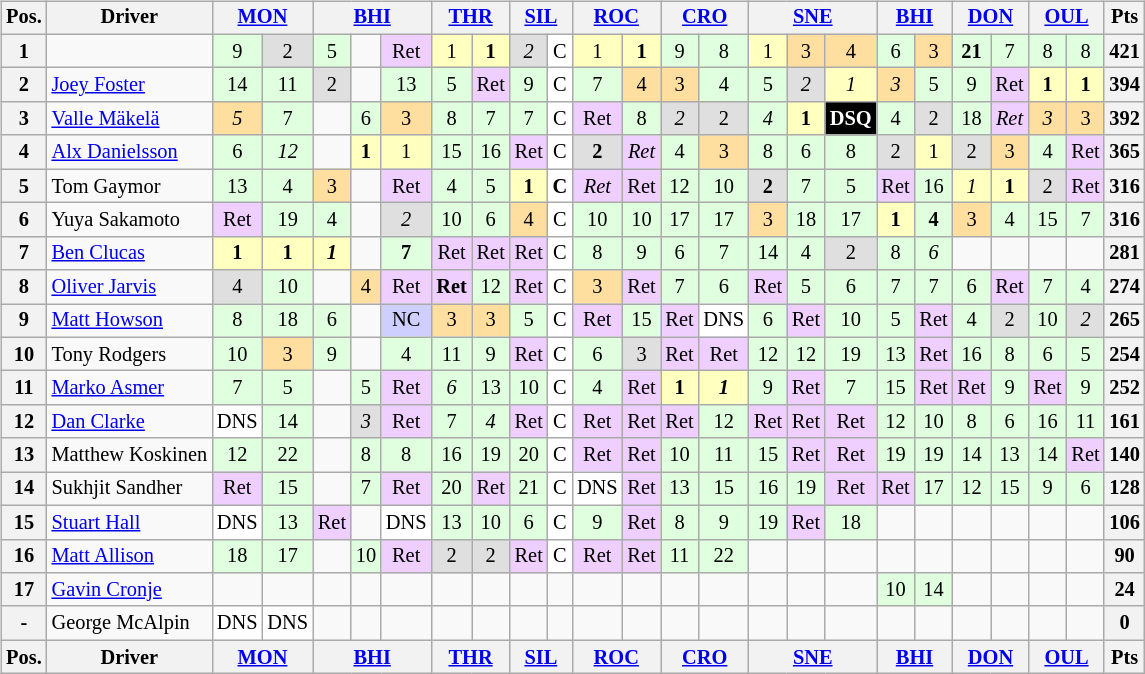<table>
<tr valign="top">
<td><br><table class="wikitable" style="font-size: 85%; text-align:center;">
<tr valign="top">
<th valign="middle">Pos.</th>
<th valign="middle">Driver</th>
<th colspan="2"><a href='#'>MON</a><br></th>
<th colspan="3"><a href='#'>BHI</a><br></th>
<th colspan="2"><a href='#'>THR</a><br></th>
<th colspan="2"><a href='#'>SIL</a><br></th>
<th colspan="2"><a href='#'>ROC</a><br></th>
<th colspan="2"><a href='#'>CRO</a><br></th>
<th colspan="3"><a href='#'>SNE</a><br></th>
<th colspan="2"><a href='#'>BHI</a><br></th>
<th colspan="2"><a href='#'>DON</a><br></th>
<th colspan="2"><a href='#'>OUL</a><br></th>
<th valign="middle">Pts</th>
</tr>
<tr>
<th>1</th>
<td align=left></td>
<td style="background:#DFFFDF;">9</td>
<td style="background:#DFDFDF;">2</td>
<td style="background:#DFFFDF;">5</td>
<td></td>
<td style="background:#EFCFFF;">Ret</td>
<td style="background:#FFFFBF;">1</td>
<td style="background:#FFFFBF;"><strong>1</strong></td>
<td style="background:#DFDFDF;"><em>2</em></td>
<td style="background:#FFFFFF;">C</td>
<td style="background:#FFFFBF;">1</td>
<td style="background:#FFFFBF;"><strong>1</strong></td>
<td style="background:#DFFFDF;">9</td>
<td style="background:#DFFFDF;">8</td>
<td style="background:#FFFFBF;">1</td>
<td style="background:#FFDF9F;">3</td>
<td style="background:#FFDF9F;">4</td>
<td style="background:#DFFFDF;">6</td>
<td style="background:#FFDF9F;">3</td>
<td style="background:#DFFFDF;"><strong>21</strong></td>
<td style="background:#DFFFDF;">7</td>
<td style="background:#DFFFDF;">8</td>
<td style="background:#DFFFDF;">8</td>
<th>421</th>
</tr>
<tr>
<th>2</th>
<td align=left> <a href='#'>Joey Foster</a></td>
<td style="background:#DFFFDF;">14</td>
<td style="background:#DFFFDF;">11</td>
<td style="background:#DFDFDF;">2</td>
<td></td>
<td style="background:#DFFFDF;">13</td>
<td style="background:#DFFFDF;">5</td>
<td style="background:#EFCFFF;">Ret</td>
<td style="background:#DFFFDF;">9</td>
<td style="background:#FFFFFF;">C</td>
<td style="background:#DFFFDF;">7</td>
<td style="background:#FFDF9F;">4</td>
<td style="background:#FFDF9F;">3</td>
<td style="background:#DFFFDF;">4</td>
<td style="background:#DFFFDF;">5</td>
<td style="background:#DFDFDF;"><em>2</em></td>
<td style="background:#FFFFBF;"><em>1</em></td>
<td style="background:#FFDF9F;"><em>3</em></td>
<td style="background:#DFFFDF;">5</td>
<td style="background:#DFFFDF;">9</td>
<td style="background:#EFCFFF;">Ret</td>
<td style="background:#FFFFBF;"><strong>1</strong></td>
<td style="background:#FFFFBF;"><strong>1</strong></td>
<th>394</th>
</tr>
<tr>
<th>3</th>
<td align=left> <a href='#'>Valle Mäkelä</a></td>
<td style="background:#FFDF9F;"><em>5</em></td>
<td style="background:#DFFFDF;">7</td>
<td></td>
<td style="background:#DFFFDF;">6</td>
<td style="background:#FFDF9F;">3</td>
<td style="background:#DFFFDF;">8</td>
<td style="background:#DFFFDF;">7</td>
<td style="background:#DFFFDF;">7</td>
<td style="background:#FFFFFF;">C</td>
<td style="background:#EFCFFF;">Ret</td>
<td style="background:#DFFFDF;">8</td>
<td style="background:#DFDFDF;"><em>2</em></td>
<td style="background:#DFDFDF;">2</td>
<td style="background:#DFFFDF;"><em>4</em></td>
<td style="background:#FFFFBF;"><strong>1</strong></td>
<td style="background:black; color:white"><strong>DSQ</strong></td>
<td style="background:#DFFFDF;">4</td>
<td style="background:#DFDFDF;">2</td>
<td style="background:#DFFFDF;">18</td>
<td style="background:#EFCFFF;"><em>Ret</em></td>
<td style="background:#FFDF9F;"><em>3</em></td>
<td style="background:#FFDF9F;">3</td>
<th>392</th>
</tr>
<tr>
<th>4</th>
<td align=left> <a href='#'>Alx Danielsson</a></td>
<td style="background:#DFFFDF;">6</td>
<td style="background:#DFFFDF;"><em>12</em></td>
<td></td>
<td style="background:#FFFFBF;"><strong>1</strong></td>
<td style="background:#FFFFBF;">1</td>
<td style="background:#DFFFDF;">15</td>
<td style="background:#DFFFDF;">16</td>
<td style="background:#EFCFFF;">Ret</td>
<td style="background:#FFFFFF;">C</td>
<td style="background:#DFDFDF;"><strong>2</strong></td>
<td style="background:#EFCFFF;"><em>Ret</em></td>
<td style="background:#DFFFDF;">4</td>
<td style="background:#FFDF9F;">3</td>
<td style="background:#DFFFDF;">8</td>
<td style="background:#DFFFDF;">6</td>
<td style="background:#DFFFDF;">8</td>
<td style="background:#DFDFDF;">2</td>
<td style="background:#FFFFBF;">1</td>
<td style="background:#DFDFDF;">2</td>
<td style="background:#FFDF9F;">3</td>
<td style="background:#DFFFDF;">4</td>
<td style="background:#EFCFFF;">Ret</td>
<th>365</th>
</tr>
<tr>
<th>5</th>
<td align=left> Tom Gaymor</td>
<td style="background:#DFFFDF;">13</td>
<td style="background:#DFFFDF;">4</td>
<td style="background:#FFDF9F;">3</td>
<td></td>
<td style="background:#EFCFFF;">Ret</td>
<td style="background:#DFFFDF;">4</td>
<td style="background:#DFFFDF;">5</td>
<td style="background:#FFFFBF;"><strong>1</strong></td>
<td style="background:#FFFFFF;"><strong>C</strong></td>
<td style="background:#EFCFFF;"><em>Ret</em></td>
<td style="background:#EFCFFF;">Ret</td>
<td style="background:#DFFFDF;">12</td>
<td style="background:#DFFFDF;">10</td>
<td style="background:#DFDFDF;"><strong>2</strong></td>
<td style="background:#DFFFDF;">7</td>
<td style="background:#DFFFDF;">5</td>
<td style="background:#EFCFFF;">Ret</td>
<td style="background:#DFFFDF;">16</td>
<td style="background:#FFFFBF;"><em>1</em></td>
<td style="background:#FFFFBF;"><strong>1</strong></td>
<td style="background:#DFDFDF;">2</td>
<td style="background:#EFCFFF;">Ret</td>
<th>316</th>
</tr>
<tr>
<th>6</th>
<td align=left> Yuya Sakamoto</td>
<td style="background:#EFCFFF;">Ret</td>
<td style="background:#DFFFDF;">19</td>
<td style="background:#DFFFDF;">4</td>
<td></td>
<td style="background:#DFDFDF;"><em>2</em></td>
<td style="background:#DFFFDF;">10</td>
<td style="background:#DFFFDF;">6</td>
<td style="background:#FFDF9F;">4</td>
<td style="background:#FFFFFF;">C</td>
<td style="background:#DFFFDF;">10</td>
<td style="background:#DFFFDF;">10</td>
<td style="background:#DFFFDF;">17</td>
<td style="background:#DFFFDF;">17</td>
<td style="background:#FFDF9F;">3</td>
<td style="background:#DFFFDF;">18</td>
<td style="background:#DFFFDF;">17</td>
<td style="background:#FFFFBF;"><strong>1</strong></td>
<td style="background:#DFFFDF;"><strong>4</strong></td>
<td style="background:#FFDF9F;">3</td>
<td style="background:#DFFFDF;">4</td>
<td style="background:#DFFFDF;">15</td>
<td style="background:#DFFFDF;">7</td>
<th>316</th>
</tr>
<tr>
<th>7</th>
<td align=left> <a href='#'>Ben Clucas</a></td>
<td style="background:#FFFFBF;"><strong>1</strong></td>
<td style="background:#FFFFBF;"><strong>1</strong></td>
<td style="background:#FFFFBF;"><strong><em>1</em></strong></td>
<td></td>
<td style="background:#DFFFDF;"><strong>7</strong></td>
<td style="background:#EFCFFF;">Ret</td>
<td style="background:#EFCFFF;">Ret</td>
<td style="background:#EFCFFF;">Ret</td>
<td style="background:#FFFFFF;">C</td>
<td style="background:#DFFFDF;">8</td>
<td style="background:#DFFFDF;">9</td>
<td style="background:#DFFFDF;">6</td>
<td style="background:#DFFFDF;">7</td>
<td style="background:#DFFFDF;">14</td>
<td style="background:#DFFFDF;">4</td>
<td style="background:#DFDFDF;">2</td>
<td style="background:#DFFFDF;">8</td>
<td style="background:#DFFFDF;"><em>6</em></td>
<td></td>
<td></td>
<td></td>
<td></td>
<th>281</th>
</tr>
<tr>
<th>8</th>
<td align=left> <a href='#'>Oliver Jarvis</a></td>
<td style="background:#DFDFDF;">4</td>
<td style="background:#DFFFDF;">10</td>
<td></td>
<td style="background:#FFDF9F;">4</td>
<td style="background:#EFCFFF;">Ret</td>
<td style="background:#EFCFFF;"><strong>Ret</strong></td>
<td style="background:#DFFFDF;">12</td>
<td style="background:#EFCFFF;">Ret</td>
<td style="background:#FFFFFF;">C</td>
<td style="background:#FFDF9F;">3</td>
<td style="background:#EFCFFF;">Ret</td>
<td style="background:#DFFFDF;">7</td>
<td style="background:#DFFFDF;">6</td>
<td style="background:#EFCFFF;">Ret</td>
<td style="background:#DFFFDF;">5</td>
<td style="background:#DFFFDF;">6</td>
<td style="background:#DFFFDF;">7</td>
<td style="background:#DFFFDF;">7</td>
<td style="background:#DFFFDF;">6</td>
<td style="background:#EFCFFF;">Ret</td>
<td style="background:#DFFFDF;">7</td>
<td style="background:#DFFFDF;">4</td>
<th>274</th>
</tr>
<tr>
<th>9</th>
<td align=left> <a href='#'>Matt Howson</a></td>
<td style="background:#DFFFDF;">8</td>
<td style="background:#DFFFDF;">18</td>
<td style="background:#DFFFDF;">6</td>
<td></td>
<td style="background:#CFCFFF;">NC</td>
<td style="background:#FFDF9F;">3</td>
<td style="background:#FFDF9F;">3</td>
<td style="background:#DFFFDF;">5</td>
<td style="background:#FFFFFF;">C</td>
<td style="background:#EFCFFF;">Ret</td>
<td style="background:#DFFFDF;">15</td>
<td style="background:#EFCFFF;">Ret</td>
<td style="background:#FFFFFF;">DNS</td>
<td style="background:#DFFFDF;">6</td>
<td style="background:#EFCFFF;">Ret</td>
<td style="background:#DFFFDF;">10</td>
<td style="background:#DFFFDF;">5</td>
<td style="background:#EFCFFF;">Ret</td>
<td style="background:#DFFFDF;">4</td>
<td style="background:#DFDFDF;">2</td>
<td style="background:#DFFFDF;">10</td>
<td style="background:#DFDFDF;"><em>2</em></td>
<th>265</th>
</tr>
<tr>
<th>10</th>
<td align=left> Tony Rodgers</td>
<td style="background:#DFFFDF;">10</td>
<td style="background:#FFDF9F;">3</td>
<td style="background:#DFFFDF;">9</td>
<td></td>
<td style="background:#DFFFDF;">4</td>
<td style="background:#DFFFDF;">11</td>
<td style="background:#DFFFDF;">9</td>
<td style="background:#EFCFFF;">Ret</td>
<td style="background:#FFFFFF;">C</td>
<td style="background:#DFFFDF;">6</td>
<td style="background:#DFDFDF;">3</td>
<td style="background:#EFCFFF;">Ret</td>
<td style="background:#EFCFFF;">Ret</td>
<td style="background:#DFFFDF;">12</td>
<td style="background:#DFFFDF;">12</td>
<td style="background:#DFFFDF;">19</td>
<td style="background:#DFFFDF;">13</td>
<td style="background:#EFCFFF;">Ret</td>
<td style="background:#DFFFDF;">16</td>
<td style="background:#DFFFDF;">8</td>
<td style="background:#DFFFDF;">6</td>
<td style="background:#DFFFDF;">5</td>
<th>254</th>
</tr>
<tr>
<th>11</th>
<td align=left> <a href='#'>Marko Asmer</a></td>
<td style="background:#DFFFDF;">7</td>
<td style="background:#DFFFDF;">5</td>
<td></td>
<td style="background:#DFFFDF;">5</td>
<td style="background:#EFCFFF;">Ret</td>
<td style="background:#DFFFDF;"><em>6</em></td>
<td style="background:#DFFFDF;">13</td>
<td style="background:#DFFFDF;">10</td>
<td style="background:#FFFFFF;">C</td>
<td style="background:#DFFFDF;">4</td>
<td style="background:#EFCFFF;">Ret</td>
<td style="background:#FFFFBF;"><strong>1</strong></td>
<td style="background:#FFFFBF;"><strong><em>1</em></strong></td>
<td style="background:#DFFFDF;">9</td>
<td style="background:#EFCFFF;">Ret</td>
<td style="background:#DFFFDF;">7</td>
<td style="background:#DFFFDF;">15</td>
<td style="background:#EFCFFF;">Ret</td>
<td style="background:#EFCFFF;">Ret</td>
<td style="background:#DFFFDF;">9</td>
<td style="background:#EFCFFF;">Ret</td>
<td style="background:#DFFFDF;">9</td>
<th>252</th>
</tr>
<tr>
<th>12</th>
<td align=left> <a href='#'>Dan Clarke</a></td>
<td style="background:#FFFFFF;">DNS</td>
<td style="background:#DFFFDF;">14</td>
<td></td>
<td style="background:#DFDFDF;"><em>3</em></td>
<td style="background:#EFCFFF;">Ret</td>
<td style="background:#DFFFDF;">7</td>
<td style="background:#DFFFDF;"><em>4</em></td>
<td style="background:#EFCFFF;">Ret</td>
<td style="background:#FFFFFF;">C</td>
<td style="background:#EFCFFF;">Ret</td>
<td style="background:#EFCFFF;">Ret</td>
<td style="background:#EFCFFF;">Ret</td>
<td style="background:#DFFFDF;">12</td>
<td style="background:#EFCFFF;">Ret</td>
<td style="background:#EFCFFF;">Ret</td>
<td style="background:#EFCFFF;">Ret</td>
<td style="background:#DFFFDF;">12</td>
<td style="background:#DFFFDF;">10</td>
<td style="background:#DFFFDF;">8</td>
<td style="background:#DFFFDF;">6</td>
<td style="background:#DFFFDF;">16</td>
<td style="background:#DFFFDF;">11</td>
<th>161</th>
</tr>
<tr>
<th>13</th>
<td align=left> Matthew Koskinen</td>
<td style="background:#DFFFDF;">12</td>
<td style="background:#DFFFDF;">22</td>
<td></td>
<td style="background:#DFFFDF;">8</td>
<td style="background:#DFFFDF;">8</td>
<td style="background:#DFFFDF;">16</td>
<td style="background:#DFFFDF;">19</td>
<td style="background:#DFFFDF;">20</td>
<td style="background:#FFFFFF;">C</td>
<td style="background:#EFCFFF;">Ret</td>
<td style="background:#EFCFFF;">Ret</td>
<td style="background:#DFFFDF;">10</td>
<td style="background:#DFFFDF;">11</td>
<td style="background:#DFFFDF;">15</td>
<td style="background:#EFCFFF;">Ret</td>
<td style="background:#EFCFFF;">Ret</td>
<td style="background:#DFFFDF;">19</td>
<td style="background:#DFFFDF;">19</td>
<td style="background:#DFFFDF;">14</td>
<td style="background:#DFFFDF;">13</td>
<td style="background:#DFFFDF;">14</td>
<td style="background:#EFCFFF;">Ret</td>
<th>140</th>
</tr>
<tr>
<th>14</th>
<td align=left> Sukhjit Sandher</td>
<td style="background:#EFCFFF;">Ret</td>
<td style="background:#DFFFDF;">15</td>
<td></td>
<td style="background:#DFFFDF;">7</td>
<td style="background:#EFCFFF;">Ret</td>
<td style="background:#DFFFDF;">20</td>
<td style="background:#EFCFFF;">Ret</td>
<td style="background:#DFFFDF;">21</td>
<td style="background:#FFFFFF;">C</td>
<td style="background:#FFFFFF;">DNS</td>
<td style="background:#EFCFFF;">Ret</td>
<td style="background:#DFFFDF;">13</td>
<td style="background:#DFFFDF;">15</td>
<td style="background:#DFFFDF;">16</td>
<td style="background:#DFFFDF;">19</td>
<td style="background:#EFCFFF;">Ret</td>
<td style="background:#EFCFFF;">Ret</td>
<td style="background:#DFFFDF;">17</td>
<td style="background:#DFFFDF;">12</td>
<td style="background:#DFFFDF;">15</td>
<td style="background:#DFFFDF;">9</td>
<td style="background:#DFFFDF;">6</td>
<th>128</th>
</tr>
<tr>
<th>15</th>
<td align=left> <a href='#'>Stuart Hall</a></td>
<td style="background:#FFFFFF;">DNS</td>
<td style="background:#DFFFDF;">13</td>
<td style="background:#EFCFFF;">Ret</td>
<td></td>
<td style="background:#FFFFFF;">DNS</td>
<td style="background:#DFFFDF;">13</td>
<td style="background:#DFFFDF;">10</td>
<td style="background:#DFFFDF;">6</td>
<td style="background:#FFFFFF;">C</td>
<td style="background:#DFFFDF;">9</td>
<td style="background:#EFCFFF;">Ret</td>
<td style="background:#DFFFDF;">8</td>
<td style="background:#DFFFDF;">9</td>
<td style="background:#DFFFDF;">19</td>
<td style="background:#EFCFFF;">Ret</td>
<td style="background:#DFFFDF;">18</td>
<td></td>
<td></td>
<td></td>
<td></td>
<td></td>
<td></td>
<th>106</th>
</tr>
<tr>
<th>16</th>
<td align=left> <a href='#'>Matt Allison</a></td>
<td style="background:#DFFFDF;">18</td>
<td style="background:#DFFFDF;">17</td>
<td></td>
<td style="background:#DFFFDF;">10</td>
<td style="background:#EFCFFF;">Ret</td>
<td style="background:#DFDFDF;">2</td>
<td style="background:#DFDFDF;">2</td>
<td style="background:#EFCFFF;">Ret</td>
<td style="background:#FFFFFF;">C</td>
<td style="background:#EFCFFF;">Ret</td>
<td style="background:#EFCFFF;">Ret</td>
<td style="background:#DFFFDF;">11</td>
<td style="background:#DFFFDF;">22</td>
<td></td>
<td></td>
<td></td>
<td></td>
<td></td>
<td></td>
<td></td>
<td></td>
<td></td>
<th>90</th>
</tr>
<tr>
<th>17</th>
<td align=left> <a href='#'>Gavin Cronje</a></td>
<td></td>
<td></td>
<td></td>
<td></td>
<td></td>
<td></td>
<td></td>
<td></td>
<td></td>
<td></td>
<td></td>
<td></td>
<td></td>
<td></td>
<td></td>
<td></td>
<td style="background:#DFFFDF;">10</td>
<td style="background:#DFFFDF;">14</td>
<td></td>
<td></td>
<td></td>
<td></td>
<th>24</th>
</tr>
<tr>
<th>-</th>
<td align=left> George McAlpin</td>
<td style="background:#FFFFFF;">DNS</td>
<td style="background:#FFFFFF;">DNS</td>
<td></td>
<td></td>
<td></td>
<td></td>
<td></td>
<td></td>
<td></td>
<td></td>
<td></td>
<td></td>
<td></td>
<td></td>
<td></td>
<td></td>
<td></td>
<td></td>
<td></td>
<td></td>
<td></td>
<td></td>
<th>0</th>
</tr>
<tr>
<th valign="middle">Pos.</th>
<th valign="middle">Driver</th>
<th colspan="2"><a href='#'>MON</a><br></th>
<th colspan="3"><a href='#'>BHI</a><br></th>
<th colspan="2"><a href='#'>THR</a><br></th>
<th colspan="2"><a href='#'>SIL</a><br></th>
<th colspan="2"><a href='#'>ROC</a><br></th>
<th colspan="2"><a href='#'>CRO</a><br></th>
<th colspan="3"><a href='#'>SNE</a><br></th>
<th colspan="2"><a href='#'>BHI</a><br></th>
<th colspan="2"><a href='#'>DON</a><br></th>
<th colspan="2"><a href='#'>OUL</a><br></th>
<th valign="middle">Pts</th>
</tr>
</table>
</td>
<td valign="top"><br></td>
</tr>
</table>
